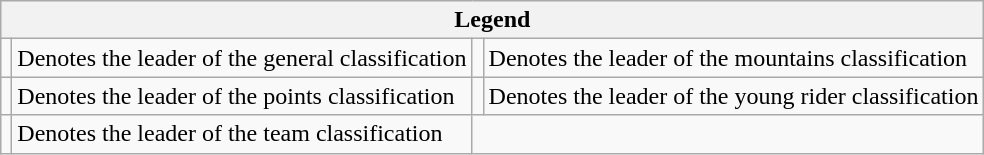<table class="wikitable noresize">
<tr>
<th colspan="4">Legend</th>
</tr>
<tr>
<td></td>
<td>Denotes the leader of the general classification</td>
<td></td>
<td>Denotes the leader of the mountains classification</td>
</tr>
<tr>
<td></td>
<td>Denotes the leader of the points classification</td>
<td></td>
<td>Denotes the leader of the young rider classification</td>
</tr>
<tr>
<td></td>
<td>Denotes the leader of the team classification</td>
</tr>
</table>
